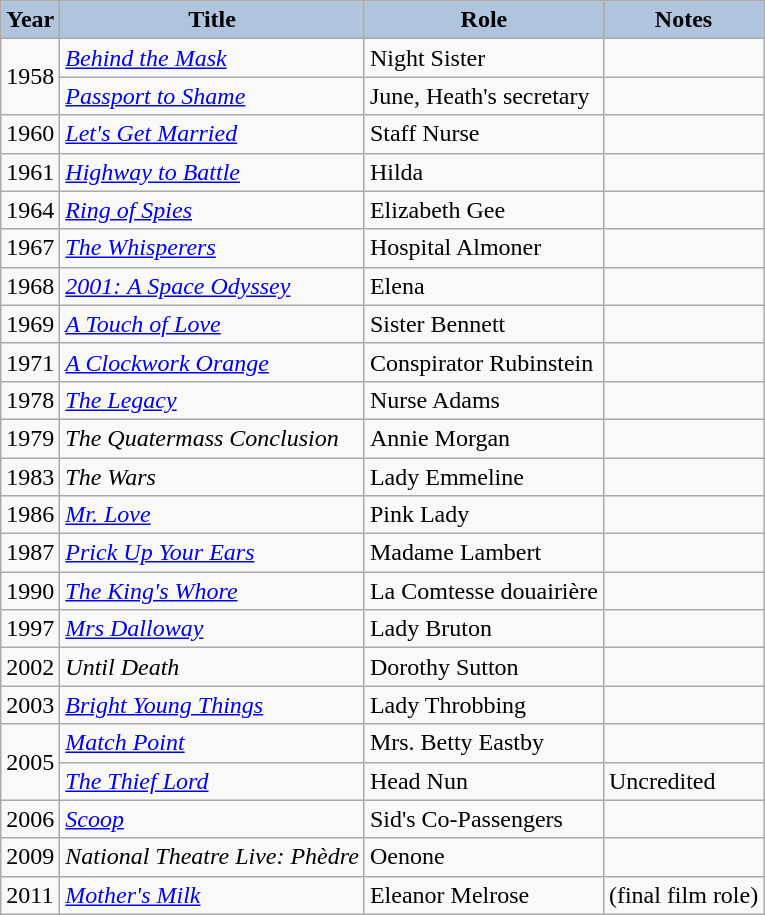<table class="wikitable">
<tr>
<th style="background:#B0C4DE;">Year</th>
<th style="background:#B0C4DE;">Title</th>
<th style="background:#B0C4DE;">Role</th>
<th style="background:#B0C4DE;">Notes</th>
</tr>
<tr>
<td rowspan=2>1958</td>
<td><em><a href='#'>Behind the Mask</a></em></td>
<td>Night Sister</td>
<td></td>
</tr>
<tr>
<td><em><a href='#'>Passport to Shame</a></em></td>
<td>June, Heath's secretary</td>
<td></td>
</tr>
<tr>
<td>1960</td>
<td><em><a href='#'>Let's Get Married</a></em></td>
<td>Staff Nurse</td>
<td></td>
</tr>
<tr>
<td>1961</td>
<td><em><a href='#'>Highway to Battle</a></em></td>
<td>Hilda</td>
<td></td>
</tr>
<tr>
<td>1964</td>
<td><em><a href='#'>Ring of Spies</a></em></td>
<td>Elizabeth Gee</td>
<td></td>
</tr>
<tr>
<td>1967</td>
<td><em><a href='#'>The Whisperers</a></em></td>
<td>Hospital Almoner</td>
<td></td>
</tr>
<tr>
<td>1968</td>
<td><em><a href='#'>2001: A Space Odyssey</a></em></td>
<td>Elena</td>
<td></td>
</tr>
<tr>
<td>1969</td>
<td><em><a href='#'>A Touch of Love</a></em></td>
<td>Sister Bennett</td>
<td></td>
</tr>
<tr>
<td>1971</td>
<td><em><a href='#'>A Clockwork Orange</a></em></td>
<td>Conspirator Rubinstein</td>
<td></td>
</tr>
<tr>
<td>1978</td>
<td><em><a href='#'>The Legacy</a></em></td>
<td>Nurse Adams</td>
<td></td>
</tr>
<tr>
<td>1979</td>
<td><em>The Quatermass Conclusion</em></td>
<td>Annie Morgan</td>
<td></td>
</tr>
<tr>
<td>1983</td>
<td><em>The Wars</em></td>
<td>Lady Emmeline</td>
<td></td>
</tr>
<tr>
<td>1986</td>
<td><em><a href='#'>Mr. Love</a></em></td>
<td>Pink Lady</td>
<td></td>
</tr>
<tr>
<td>1987</td>
<td><em><a href='#'>Prick Up Your Ears</a></em></td>
<td>Madame Lambert</td>
<td></td>
</tr>
<tr>
<td>1990</td>
<td><em><a href='#'>The King's Whore</a></em></td>
<td>La Comtesse douairière</td>
<td></td>
</tr>
<tr>
<td>1997</td>
<td><em><a href='#'>Mrs Dalloway</a></em></td>
<td>Lady Bruton</td>
<td></td>
</tr>
<tr>
<td>2002</td>
<td><em>Until Death</em></td>
<td>Dorothy Sutton</td>
<td></td>
</tr>
<tr>
<td>2003</td>
<td><em><a href='#'>Bright Young Things</a></em></td>
<td>Lady Throbbing</td>
<td></td>
</tr>
<tr>
<td rowspan="2">2005</td>
<td><em><a href='#'>Match Point</a></em></td>
<td>Mrs. Betty Eastby</td>
<td></td>
</tr>
<tr>
<td><em><a href='#'>The Thief Lord</a></em></td>
<td>Head Nun</td>
<td>Uncredited</td>
</tr>
<tr>
<td>2006</td>
<td><em><a href='#'>Scoop</a></em></td>
<td>Sid's Co-Passengers</td>
<td></td>
</tr>
<tr>
<td>2009</td>
<td><em>National Theatre Live: Phèdre</em></td>
<td>Oenone</td>
<td></td>
</tr>
<tr>
<td>2011</td>
<td><em><a href='#'>Mother's Milk</a></em></td>
<td>Eleanor Melrose</td>
<td>(final film role)</td>
</tr>
</table>
